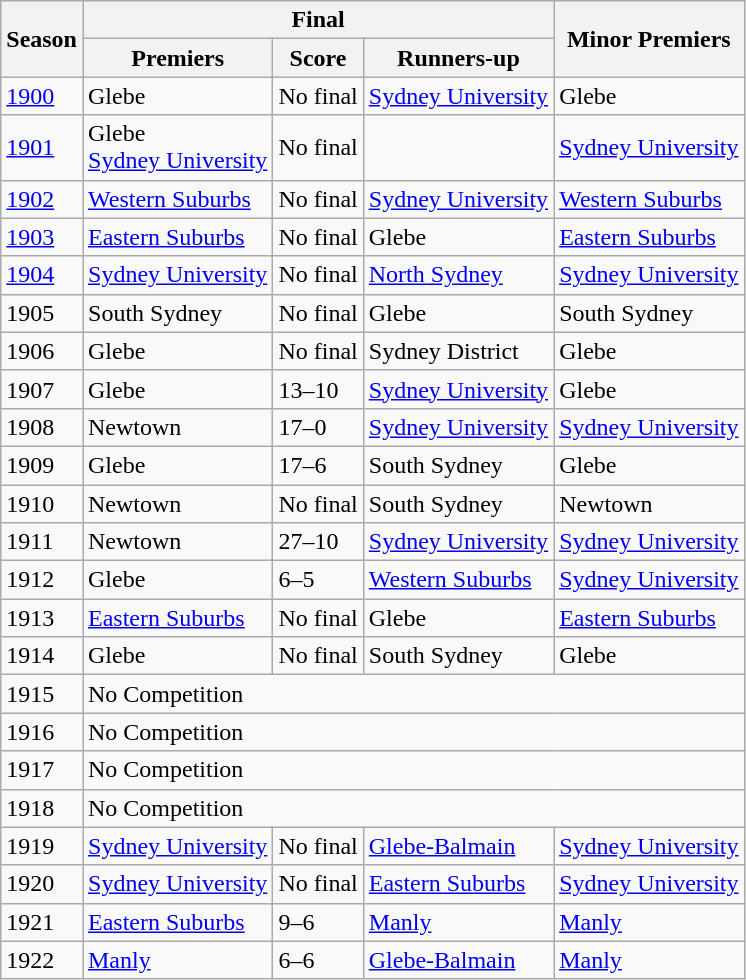<table class="wikitable">
<tr style="background: #ccffcc;">
<th rowspan="2">Season</th>
<th colspan="3">Final</th>
<th rowspan="2">Minor Premiers</th>
</tr>
<tr style="background: #ccffcc;">
<th>Premiers</th>
<th>Score</th>
<th>Runners-up</th>
</tr>
<tr>
<td><a href='#'>1900</a></td>
<td> Glebe</td>
<td>No final</td>
<td> <a href='#'>Sydney University</a></td>
<td> Glebe</td>
</tr>
<tr>
<td><a href='#'>1901</a></td>
<td> Glebe <br>  <a href='#'>Sydney University</a></td>
<td>No final</td>
<td></td>
<td> <a href='#'>Sydney University</a></td>
</tr>
<tr>
<td><a href='#'>1902</a></td>
<td> <a href='#'>Western Suburbs</a></td>
<td>No final</td>
<td> <a href='#'>Sydney University</a></td>
<td> <a href='#'>Western Suburbs</a></td>
</tr>
<tr>
<td><a href='#'>1903</a></td>
<td> <a href='#'>Eastern Suburbs</a></td>
<td>No final</td>
<td> Glebe</td>
<td> <a href='#'>Eastern Suburbs</a></td>
</tr>
<tr>
<td><a href='#'>1904</a></td>
<td> <a href='#'>Sydney University</a></td>
<td>No final</td>
<td> <a href='#'>North Sydney</a></td>
<td> <a href='#'>Sydney University</a></td>
</tr>
<tr>
<td>1905</td>
<td> South Sydney</td>
<td>No final</td>
<td> Glebe</td>
<td> South Sydney</td>
</tr>
<tr>
<td>1906</td>
<td> Glebe</td>
<td>No final</td>
<td> Sydney District</td>
<td> Glebe</td>
</tr>
<tr>
<td>1907</td>
<td> Glebe</td>
<td>13–10</td>
<td> <a href='#'>Sydney University</a></td>
<td> Glebe</td>
</tr>
<tr>
<td>1908</td>
<td> Newtown</td>
<td>17–0</td>
<td> <a href='#'>Sydney University</a></td>
<td> <a href='#'>Sydney University</a></td>
</tr>
<tr>
<td>1909</td>
<td> Glebe</td>
<td>17–6</td>
<td> South Sydney</td>
<td> Glebe</td>
</tr>
<tr>
<td>1910</td>
<td> Newtown</td>
<td>No final</td>
<td> South Sydney</td>
<td> Newtown</td>
</tr>
<tr>
<td>1911</td>
<td> Newtown</td>
<td>27–10</td>
<td> <a href='#'>Sydney University</a></td>
<td> <a href='#'>Sydney University</a></td>
</tr>
<tr>
<td>1912</td>
<td> Glebe</td>
<td>6–5</td>
<td> <a href='#'>Western Suburbs</a></td>
<td> <a href='#'>Sydney University</a></td>
</tr>
<tr>
<td>1913</td>
<td> <a href='#'>Eastern Suburbs</a></td>
<td>No final</td>
<td> Glebe</td>
<td> <a href='#'>Eastern Suburbs</a></td>
</tr>
<tr>
<td>1914</td>
<td> Glebe</td>
<td>No final</td>
<td> South Sydney</td>
<td> Glebe</td>
</tr>
<tr>
<td>1915</td>
<td colspan="4" !>No Competition</td>
</tr>
<tr>
<td>1916</td>
<td colspan="4" !>No Competition</td>
</tr>
<tr>
<td>1917</td>
<td colspan="4" !>No Competition</td>
</tr>
<tr>
<td>1918</td>
<td colspan="4" !>No Competition</td>
</tr>
<tr>
<td>1919</td>
<td> <a href='#'>Sydney University</a></td>
<td>No final</td>
<td> <a href='#'>Glebe-Balmain</a></td>
<td> <a href='#'>Sydney University</a></td>
</tr>
<tr>
<td>1920</td>
<td> <a href='#'>Sydney University</a></td>
<td>No final</td>
<td> <a href='#'>Eastern Suburbs</a></td>
<td> <a href='#'>Sydney University</a></td>
</tr>
<tr>
<td>1921</td>
<td> <a href='#'>Eastern Suburbs</a></td>
<td>9–6</td>
<td> <a href='#'>Manly</a></td>
<td> <a href='#'>Manly</a></td>
</tr>
<tr>
<td>1922</td>
<td> <a href='#'>Manly</a></td>
<td>6–6</td>
<td> <a href='#'>Glebe-Balmain</a></td>
<td> <a href='#'>Manly</a></td>
</tr>
</table>
